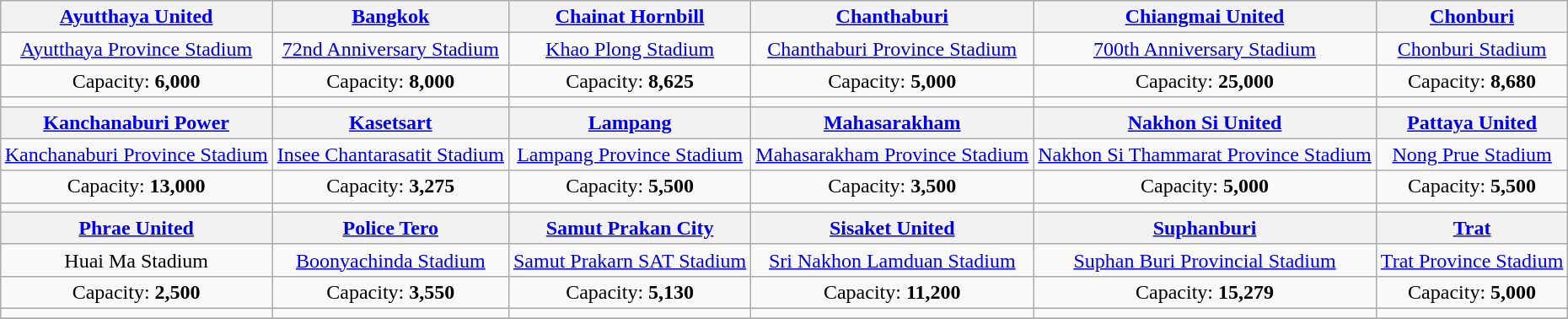<table class="wikitable" style="margin:1em auto; text-align:center;">
<tr>
<th><a href='#'>Ayutthaya United</a></th>
<th><a href='#'>Bangkok</a></th>
<th><a href='#'> Chainat Hornbill</a></th>
<th><a href='#'>Chanthaburi</a></th>
<th><a href='#'>Chiangmai United</a></th>
<th><a href='#'>Chonburi</a></th>
</tr>
<tr>
<td><a href='#'>Ayutthaya Province Stadium</a></td>
<td><a href='#'>72nd Anniversary Stadium</a></td>
<td><a href='#'>Khao Plong Stadium</a></td>
<td><a href='#'>Chanthaburi Province Stadium</a></td>
<td><a href='#'>700th Anniversary Stadium</a></td>
<td><a href='#'>Chonburi Stadium</a></td>
</tr>
<tr>
<td>Capacity: <strong>6,000 </strong></td>
<td>Capacity: <strong>8,000 </strong></td>
<td>Capacity: <strong>8,625</strong></td>
<td>Capacity: <strong>5,000</strong></td>
<td>Capacity: <strong>25,000 </strong></td>
<td>Capacity: <strong>8,680</strong></td>
</tr>
<tr>
<td></td>
<td></td>
<td></td>
<td></td>
<td></td>
<td></td>
</tr>
<tr>
<th><a href='#'>Kanchanaburi Power</a></th>
<th><a href='#'>Kasetsart</a></th>
<th><a href='#'>Lampang</a></th>
<th><a href='#'>Mahasarakham</a></th>
<th><a href='#'>Nakhon Si United</a></th>
<th><a href='#'>Pattaya United</a></th>
</tr>
<tr>
<td><a href='#'>Kanchanaburi Province Stadium</a></td>
<td><a href='#'>Insee Chantarasatit Stadium</a></td>
<td><a href='#'>Lampang Province Stadium</a></td>
<td><a href='#'>Mahasarakham Province Stadium</a></td>
<td><a href='#'>Nakhon Si Thammarat Province Stadium</a></td>
<td><a href='#'>Nong Prue Stadium</a></td>
</tr>
<tr>
<td>Capacity: <strong>13,000 </strong></td>
<td>Capacity: <strong>3,275</strong></td>
<td>Capacity: <strong>5,500</strong></td>
<td>Capacity: <strong>3,500</strong></td>
<td>Capacity: <strong>5,000</strong></td>
<td>Capacity: <strong>5,500</strong></td>
</tr>
<tr>
<td></td>
<td></td>
<td></td>
<td></td>
<td></td>
<td></td>
</tr>
<tr>
<th><a href='#'>Phrae United</a></th>
<th><a href='#'>Police Tero</a></th>
<th><a href='#'>Samut Prakan City</a></th>
<th><a href='#'>Sisaket United</a></th>
<th><a href='#'>Suphanburi</a></th>
<th><a href='#'>Trat</a></th>
</tr>
<tr>
<td>Huai Ma Stadium</td>
<td><a href='#'>Boonyachinda Stadium</a></td>
<td><a href='#'>Samut Prakarn SAT Stadium</a></td>
<td><a href='#'>Sri Nakhon Lamduan Stadium</a></td>
<td><a href='#'>Suphan Buri Provincial Stadium</a></td>
<td><a href='#'>Trat Province Stadium</a></td>
</tr>
<tr>
<td>Capacity: <strong>2,500</strong></td>
<td>Capacity: <strong>3,550</strong></td>
<td>Capacity: <strong>5,130</strong></td>
<td>Capacity: <strong>11,200</strong></td>
<td>Capacity: <strong>15,279</strong></td>
<td>Capacity: <strong>5,000</strong></td>
</tr>
<tr>
<td></td>
<td></td>
<td></td>
<td></td>
<td></td>
<td></td>
</tr>
<tr>
</tr>
</table>
